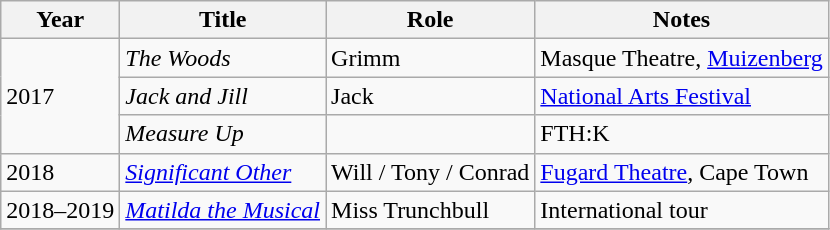<table class="wikitable sortable">
<tr>
<th>Year</th>
<th>Title</th>
<th>Role</th>
<th class="unsortable">Notes</th>
</tr>
<tr>
<td rowspan="3">2017</td>
<td><em>The Woods</em></td>
<td>Grimm</td>
<td>Masque Theatre, <a href='#'>Muizenberg</a></td>
</tr>
<tr>
<td><em>Jack and Jill</em></td>
<td>Jack</td>
<td><a href='#'>National Arts Festival</a></td>
</tr>
<tr>
<td><em>Measure Up</em></td>
<td></td>
<td>FTH:K</td>
</tr>
<tr>
<td>2018</td>
<td><em><a href='#'>Significant Other</a></em></td>
<td>Will / Tony / Conrad</td>
<td><a href='#'>Fugard Theatre</a>, Cape Town</td>
</tr>
<tr>
<td>2018–2019</td>
<td><em><a href='#'>Matilda the Musical</a></em></td>
<td>Miss Trunchbull</td>
<td>International tour</td>
</tr>
<tr>
</tr>
</table>
